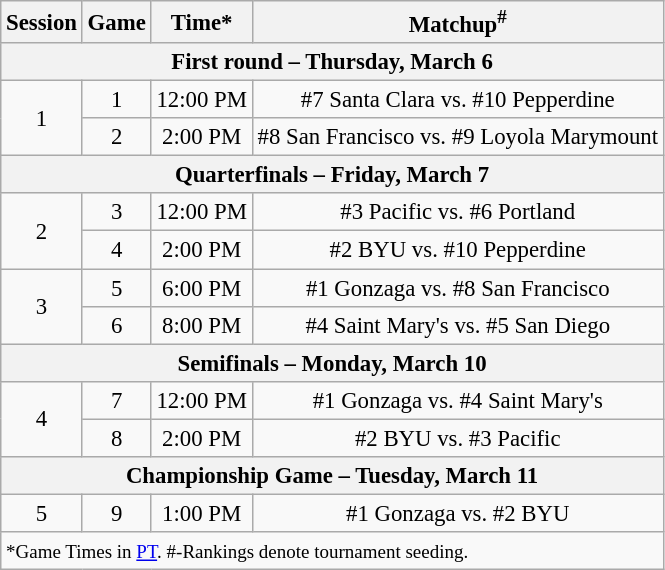<table class="wikitable" style="font-size: 95%; text-align:center;">
<tr>
<th>Session</th>
<th>Game</th>
<th>Time*</th>
<th>Matchup<sup>#</sup></th>
</tr>
<tr>
<th colspan=4>First round – Thursday, March 6</th>
</tr>
<tr>
<td rowspan=2>1</td>
<td>1</td>
<td>12:00 PM</td>
<td>#7 Santa Clara vs. #10 Pepperdine</td>
</tr>
<tr>
<td>2</td>
<td>2:00 PM</td>
<td>#8 San Francisco vs. #9 Loyola Marymount</td>
</tr>
<tr>
<th colspan=4>Quarterfinals – Friday, March 7</th>
</tr>
<tr>
<td rowspan=2>2</td>
<td>3</td>
<td>12:00 PM</td>
<td>#3 Pacific vs. #6 Portland</td>
</tr>
<tr>
<td>4</td>
<td>2:00 PM</td>
<td>#2 BYU vs. #10 Pepperdine</td>
</tr>
<tr>
<td rowspan=2>3</td>
<td>5</td>
<td>6:00 PM</td>
<td>#1 Gonzaga vs. #8 San Francisco</td>
</tr>
<tr>
<td>6</td>
<td>8:00 PM</td>
<td>#4 Saint Mary's vs. #5 San Diego</td>
</tr>
<tr>
<th colspan=4>Semifinals – Monday, March 10</th>
</tr>
<tr>
<td rowspan=2>4</td>
<td>7</td>
<td>12:00 PM</td>
<td>#1 Gonzaga vs. #4 Saint Mary's</td>
</tr>
<tr>
<td>8</td>
<td>2:00 PM</td>
<td>#2 BYU vs. #3 Pacific</td>
</tr>
<tr>
<th colspan=4>Championship Game – Tuesday, March 11</th>
</tr>
<tr>
<td>5</td>
<td>9</td>
<td>1:00 PM</td>
<td>#1 Gonzaga vs. #2 BYU</td>
</tr>
<tr>
<td colspan=6 style="text-align:left;"><small>*Game Times in <a href='#'>PT</a>. #-Rankings denote tournament seeding.</small></td>
</tr>
</table>
